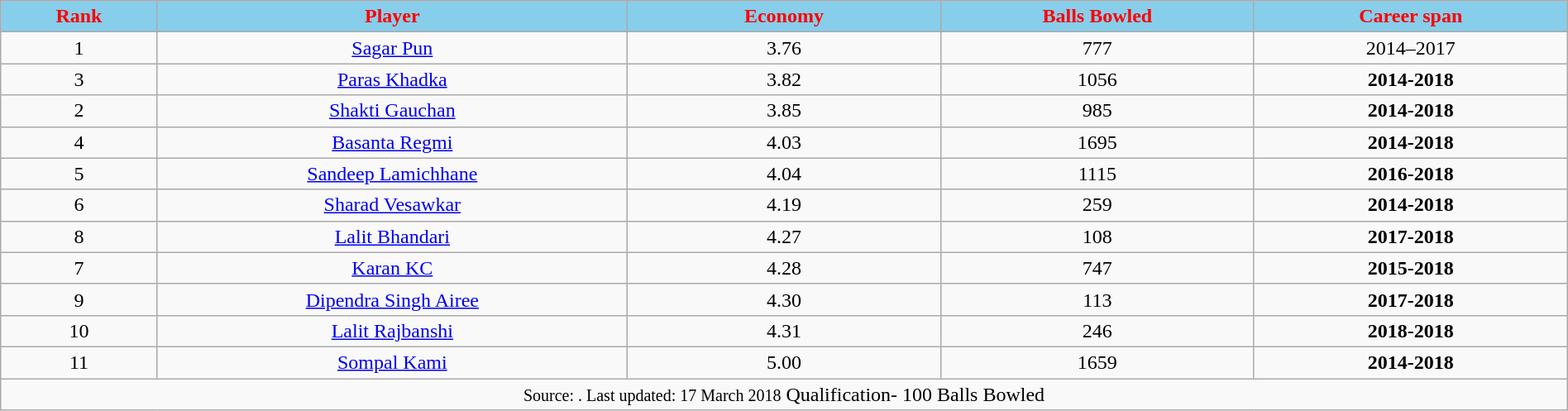<table style="width:100%; text-align:center;" class="wikitable">
<tr style="background:#9cf;">
<th style="background:SkyBlue; color:Red; width:5%;" scope="col">Rank</th>
<th style="background:SkyBlue; color:Red; width:15%;" scope="col">Player</th>
<th style="background:SkyBlue; color:Red; width:10%;" scope="col">Economy</th>
<th style="background:SkyBlue; color:Red; width:10%;" scope="col">Balls Bowled</th>
<th style="background:SkyBlue; color:Red; width:10%;" scope="col">Career span</th>
</tr>
<tr>
<td>1</td>
<td><a href='#'>Sagar Pun</a></td>
<td>3.76</td>
<td>777</td>
<td>2014–2017</td>
</tr>
<tr>
<td>3</td>
<td><a href='#'>Paras Khadka</a></td>
<td>3.82</td>
<td>1056</td>
<td><strong>2014-2018</strong></td>
</tr>
<tr>
<td>2</td>
<td><a href='#'>Shakti Gauchan</a></td>
<td>3.85</td>
<td>985</td>
<td><strong>2014-2018</strong></td>
</tr>
<tr>
<td>4</td>
<td><a href='#'>Basanta Regmi</a></td>
<td>4.03</td>
<td>1695</td>
<td><strong>2014-2018</strong></td>
</tr>
<tr>
<td>5</td>
<td><a href='#'>Sandeep Lamichhane</a></td>
<td>4.04</td>
<td>1115</td>
<td><strong>2016-2018</strong></td>
</tr>
<tr>
<td>6</td>
<td><a href='#'>Sharad Vesawkar</a></td>
<td>4.19</td>
<td>259</td>
<td><strong>2014-2018</strong></td>
</tr>
<tr>
<td>8</td>
<td><a href='#'>Lalit Bhandari</a></td>
<td>4.27</td>
<td>108</td>
<td><strong>2017-2018</strong></td>
</tr>
<tr>
<td>7</td>
<td><a href='#'>Karan KC</a></td>
<td>4.28</td>
<td>747</td>
<td><strong>2015-2018</strong></td>
</tr>
<tr>
<td>9</td>
<td><a href='#'>Dipendra Singh Airee</a></td>
<td>4.30</td>
<td>113</td>
<td><strong>2017-2018</strong></td>
</tr>
<tr>
<td>10</td>
<td><a href='#'>Lalit Rajbanshi</a></td>
<td>4.31</td>
<td>246</td>
<td><strong>2018-2018</strong></td>
</tr>
<tr>
<td>11</td>
<td><a href='#'>Sompal Kami</a></td>
<td>5.00</td>
<td>1659</td>
<td><strong>2014-2018</strong></td>
</tr>
<tr>
<td colspan="5"><small>Source: . Last updated: 17 March 2018</small> Qualification- 100 Balls Bowled</td>
</tr>
</table>
